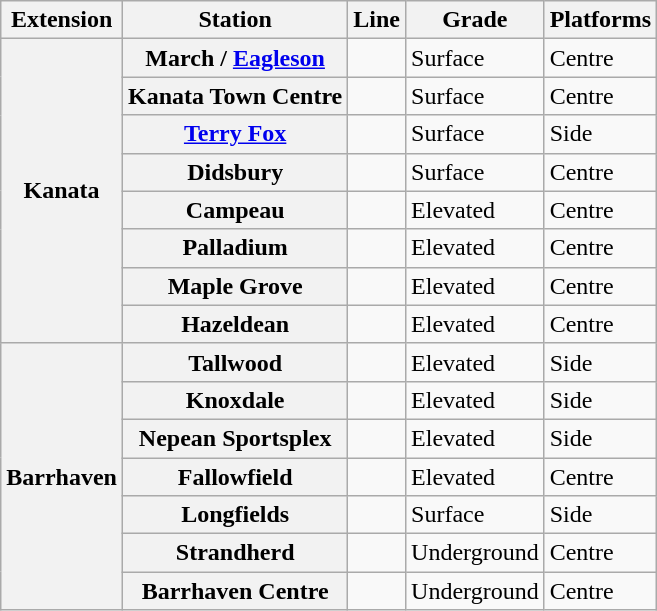<table class="wikitable plainrowheaders sortable">
<tr>
<th>Extension</th>
<th>Station</th>
<th>Line</th>
<th>Grade</th>
<th>Platforms</th>
</tr>
<tr>
<th rowspan="8">Kanata</th>
<th>March / <a href='#'>Eagleson</a></th>
<td></td>
<td>Surface</td>
<td>Centre</td>
</tr>
<tr>
<th>Kanata Town Centre</th>
<td></td>
<td>Surface</td>
<td>Centre</td>
</tr>
<tr>
<th><a href='#'>Terry Fox</a></th>
<td></td>
<td>Surface</td>
<td>Side</td>
</tr>
<tr>
<th>Didsbury</th>
<td></td>
<td>Surface</td>
<td>Centre</td>
</tr>
<tr>
<th>Campeau</th>
<td></td>
<td>Elevated</td>
<td>Centre</td>
</tr>
<tr>
<th>Palladium</th>
<td></td>
<td>Elevated</td>
<td>Centre</td>
</tr>
<tr>
<th>Maple Grove</th>
<td></td>
<td>Elevated</td>
<td>Centre</td>
</tr>
<tr>
<th>Hazeldean</th>
<td></td>
<td>Elevated</td>
<td>Centre</td>
</tr>
<tr>
<th rowspan="7">Barrhaven</th>
<th>Tallwood</th>
<td></td>
<td>Elevated</td>
<td>Side</td>
</tr>
<tr>
<th>Knoxdale</th>
<td></td>
<td>Elevated</td>
<td>Side</td>
</tr>
<tr>
<th>Nepean Sportsplex</th>
<td></td>
<td>Elevated</td>
<td>Side</td>
</tr>
<tr>
<th>Fallowfield</th>
<td></td>
<td>Elevated</td>
<td>Centre</td>
</tr>
<tr>
<th>Longfields</th>
<td></td>
<td>Surface</td>
<td>Side</td>
</tr>
<tr>
<th>Strandherd</th>
<td></td>
<td>Underground</td>
<td>Centre</td>
</tr>
<tr>
<th>Barrhaven Centre</th>
<td></td>
<td>Underground</td>
<td>Centre</td>
</tr>
</table>
